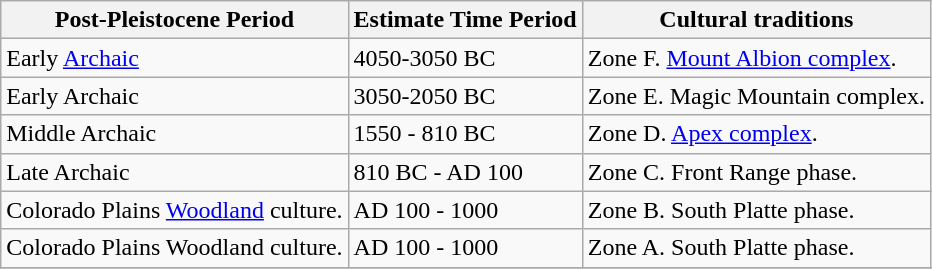<table class="wikitable">
<tr>
<th scope="col">Post-Pleistocene Period</th>
<th scope="col">Estimate Time Period</th>
<th scope="col">Cultural traditions</th>
</tr>
<tr valign="top">
<td>Early <a href='#'>Archaic</a></td>
<td>4050-3050 BC</td>
<td>Zone F. <a href='#'>Mount Albion complex</a>.</td>
</tr>
<tr valign="top">
<td>Early Archaic</td>
<td>3050-2050 BC</td>
<td>Zone E. Magic Mountain complex.</td>
</tr>
<tr valign="top">
<td>Middle Archaic</td>
<td>1550 - 810 BC</td>
<td>Zone D. <a href='#'>Apex complex</a>.</td>
</tr>
<tr valign="top">
<td>Late Archaic</td>
<td>810 BC - AD 100</td>
<td>Zone C. Front Range phase.</td>
</tr>
<tr valign="top">
<td>Colorado Plains <a href='#'>Woodland</a> culture.</td>
<td>AD 100 - 1000</td>
<td>Zone B. South Platte phase.</td>
</tr>
<tr valign="top">
<td>Colorado Plains Woodland culture.</td>
<td>AD 100 - 1000</td>
<td>Zone A. South Platte phase.</td>
</tr>
<tr>
</tr>
</table>
